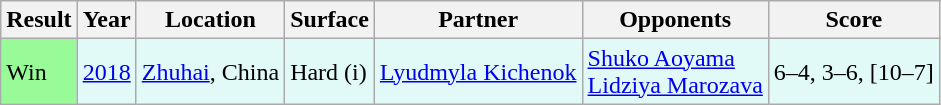<table class="sortable wikitable">
<tr>
<th>Result</th>
<th>Year</th>
<th>Location</th>
<th>Surface</th>
<th>Partner</th>
<th>Opponents</th>
<th class="unsortable">Score</th>
</tr>
<tr style=background:#e2faf7>
<td bgcolor=#98FB98>Win</td>
<td><a href='#'>2018</a></td>
<td><a href='#'>Zhuhai</a>, China</td>
<td>Hard (i)</td>
<td> <a href='#'>Lyudmyla Kichenok</a></td>
<td> <a href='#'>Shuko Aoyama</a> <br>  <a href='#'>Lidziya Marozava</a></td>
<td>6–4, 3–6, [10–7]</td>
</tr>
</table>
